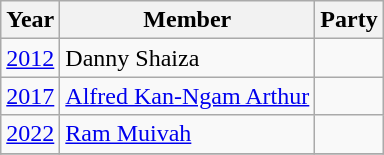<table class="wikitable sortable">
<tr>
<th>Year</th>
<th>Member</th>
<th colspan="2">Party</th>
</tr>
<tr>
<td><a href='#'>2012</a></td>
<td>Danny Shaiza</td>
<td></td>
</tr>
<tr>
<td><a href='#'>2017</a></td>
<td><a href='#'>Alfred Kan-Ngam Arthur</a></td>
<td></td>
</tr>
<tr>
<td><a href='#'>2022</a></td>
<td><a href='#'>Ram Muivah</a></td>
<td></td>
</tr>
<tr>
</tr>
</table>
